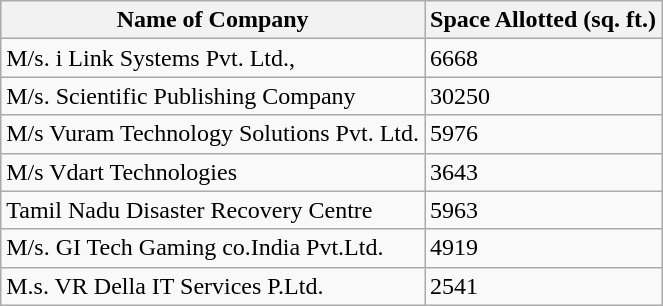<table class="wikitable">
<tr>
<th>Name of Company</th>
<th>Space Allotted (sq. ft.)</th>
</tr>
<tr>
<td>M/s. i Link Systems Pvt. Ltd.,</td>
<td>6668</td>
</tr>
<tr>
<td>M/s. Scientific Publishing Company</td>
<td>30250</td>
</tr>
<tr>
<td>M/s Vuram Technology Solutions Pvt. Ltd.</td>
<td>5976</td>
</tr>
<tr>
<td>M/s Vdart Technologies</td>
<td>3643</td>
</tr>
<tr>
<td>Tamil Nadu Disaster Recovery Centre</td>
<td>5963</td>
</tr>
<tr>
<td>M/s. GI Tech Gaming co.India Pvt.Ltd.</td>
<td>4919</td>
</tr>
<tr>
<td>M.s. VR Della IT Services P.Ltd.</td>
<td>2541</td>
</tr>
</table>
